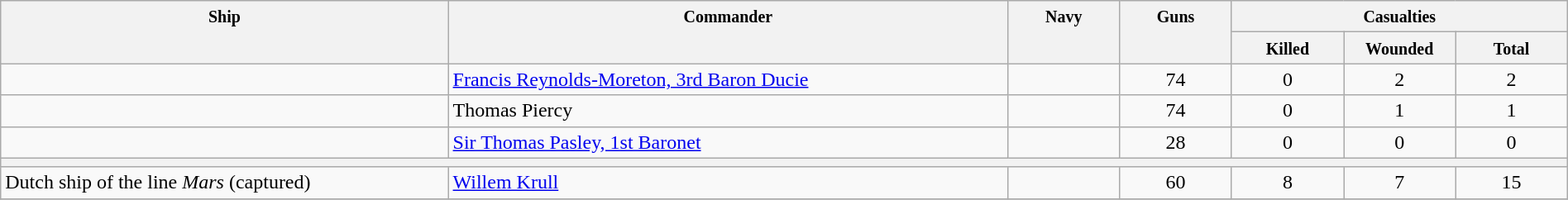<table class="wikitable" width=100%>
<tr valign="top">
<th width=20%; align= center rowspan=2><small> Ship </small></th>
<th width=25%; align= center rowspan=2><small> Commander </small></th>
<th width=5%; align= center rowspan=2><small> Navy </small></th>
<th width=5%; align= center rowspan=2><small> Guns </small></th>
<th width=15%; align= center colspan=3><small> Casualties</small></th>
</tr>
<tr valign="top">
<th width=5%; align= center><small> Killed </small></th>
<th width=5%; align= center><small> Wounded </small></th>
<th width=5%; align= center><small> Total</small></th>
</tr>
<tr valign="top">
<td align= left></td>
<td align= left><a href='#'>Francis Reynolds-Moreton, 3rd Baron Ducie</a></td>
<td align= center></td>
<td align= center>74</td>
<td align= center>0</td>
<td align= center>2</td>
<td align= center>2</td>
</tr>
<tr valign="top">
<td align= left></td>
<td align= left>Thomas Piercy</td>
<td align= center></td>
<td align= center>74</td>
<td align= center>0</td>
<td align= center>1</td>
<td align= center>1</td>
</tr>
<tr valign="top">
<td align= left></td>
<td align= left><a href='#'>Sir Thomas Pasley, 1st Baronet</a></td>
<td align= center></td>
<td align= center>28</td>
<td align= center>0</td>
<td align= center>0</td>
<td align= center>0</td>
</tr>
<tr valign="top">
<th colspan="10" bgcolor="white"></th>
</tr>
<tr valign="top">
<td align= left>Dutch ship of the line <em>Mars</em> (captured)</td>
<td align= left><a href='#'>Willem Krull</a> </td>
<td align= center></td>
<td align= center>60</td>
<td align= center>8</td>
<td align= center>7</td>
<td align= center>15</td>
</tr>
<tr valign="top">
</tr>
</table>
